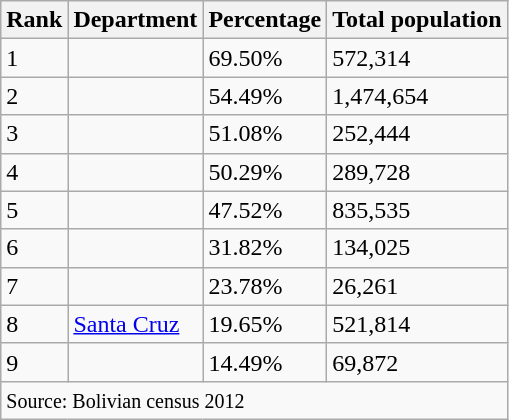<table class="wikitable sortable">
<tr>
<th>Rank</th>
<th>Department</th>
<th>Percentage</th>
<th>Total population</th>
</tr>
<tr>
<td>1</td>
<td></td>
<td>69.50%</td>
<td>572,314</td>
</tr>
<tr>
<td>2</td>
<td></td>
<td>54.49%</td>
<td>1,474,654</td>
</tr>
<tr>
<td>3</td>
<td></td>
<td>51.08%</td>
<td>252,444</td>
</tr>
<tr>
<td>4</td>
<td></td>
<td>50.29%</td>
<td>289,728</td>
</tr>
<tr>
<td>5</td>
<td></td>
<td>47.52%</td>
<td>835,535</td>
</tr>
<tr>
<td>6</td>
<td></td>
<td>31.82%</td>
<td>134,025</td>
</tr>
<tr>
<td>7</td>
<td></td>
<td>23.78%</td>
<td>26,261</td>
</tr>
<tr>
<td>8</td>
<td> <a href='#'>Santa Cruz</a></td>
<td>19.65%</td>
<td>521,814</td>
</tr>
<tr>
<td>9</td>
<td></td>
<td>14.49%</td>
<td>69,872</td>
</tr>
<tr>
<td colspan="8" style="text-align:left;"><small>Source: Bolivian census 2012 </small></td>
</tr>
</table>
